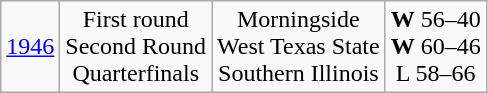<table class="wikitable">
<tr style="text-align:center;">
<td><a href='#'>1946</a></td>
<td>First round<br>Second Round<br>Quarterfinals</td>
<td>Morningside<br>West Texas State<br>Southern Illinois</td>
<td><strong>W</strong> 56–40<br><strong>W</strong> 60–46<br>L 58–66</td>
</tr>
</table>
